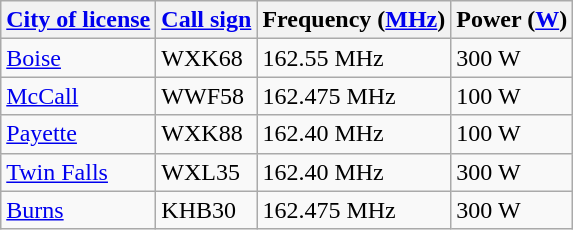<table class="wikitable sortable collapsible">
<tr>
<th><a href='#'>City of license</a></th>
<th><a href='#'>Call sign</a></th>
<th>Frequency (<a href='#'>MHz</a>)</th>
<th>Power (<a href='#'>W</a>)</th>
</tr>
<tr>
<td><a href='#'>Boise</a></td>
<td>WXK68 </td>
<td>162.55 MHz</td>
<td>300 W</td>
</tr>
<tr>
<td><a href='#'>McCall</a></td>
<td>WWF58 </td>
<td>162.475 MHz</td>
<td>100 W</td>
</tr>
<tr>
<td><a href='#'>Payette</a></td>
<td>WXK88 </td>
<td>162.40 MHz</td>
<td>100 W</td>
</tr>
<tr>
<td><a href='#'>Twin Falls</a></td>
<td>WXL35 </td>
<td>162.40 MHz</td>
<td>300 W</td>
</tr>
<tr>
<td><a href='#'>Burns</a></td>
<td>KHB30 </td>
<td>162.475 MHz</td>
<td>300 W</td>
</tr>
</table>
